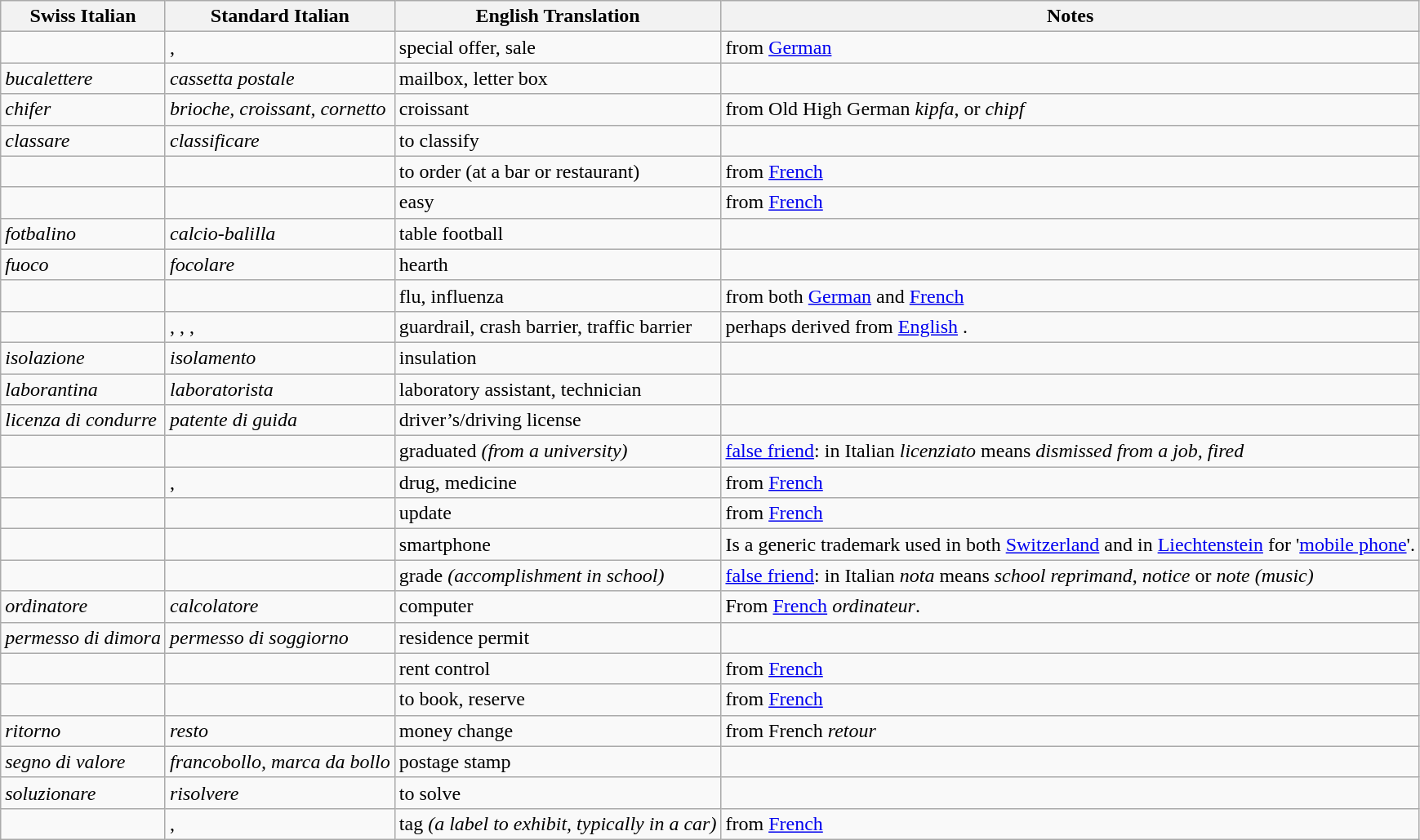<table class="wikitable">
<tr>
<th>Swiss Italian</th>
<th>Standard Italian</th>
<th>English Translation</th>
<th>Notes</th>
</tr>
<tr>
<td></td>
<td>,  </td>
<td>special offer, sale</td>
<td>from <a href='#'>German</a> <em></em></td>
</tr>
<tr>
<td><em>bucalettere</em></td>
<td><em>cassetta postale</em></td>
<td>mailbox, letter box</td>
<td></td>
</tr>
<tr>
<td><em>chifer</em></td>
<td><em>brioche,</em> <em>croissant, cornetto</em></td>
<td>croissant</td>
<td>from Old High German <em>kipfa</em>, or <em>chipf</em></td>
</tr>
<tr>
<td><em>classare</em></td>
<td><em>classificare</em></td>
<td>to classify</td>
<td></td>
</tr>
<tr>
<td></td>
<td></td>
<td>to order (at a bar or restaurant)</td>
<td>from <a href='#'>French</a> <em></em></td>
</tr>
<tr>
<td></td>
<td></td>
<td>easy</td>
<td>from <a href='#'>French</a> <em></em></td>
</tr>
<tr>
<td><em>fotbalino</em></td>
<td><em>calcio-balilla</em></td>
<td>table football</td>
<td></td>
</tr>
<tr>
<td><em>fuoco</em></td>
<td><em>focolare</em></td>
<td>hearth</td>
<td></td>
</tr>
<tr>
<td></td>
<td></td>
<td>flu, influenza</td>
<td>from both <a href='#'>German</a> <em></em> and <a href='#'>French</a> <em></em></td>
</tr>
<tr>
<td></td>
<td>, , , </td>
<td>guardrail, crash barrier, traffic barrier</td>
<td>perhaps derived from <a href='#'>English</a> <em></em>.</td>
</tr>
<tr>
<td><em>isolazione</em></td>
<td><em>isolamento</em></td>
<td>insulation</td>
<td></td>
</tr>
<tr>
<td><em>laborantina</em></td>
<td><em>laboratorista</em></td>
<td>laboratory assistant, technician</td>
<td></td>
</tr>
<tr>
<td><em>licenza di condurre</em></td>
<td><em>patente di guida</em></td>
<td>driver’s/driving license</td>
<td></td>
</tr>
<tr>
<td></td>
<td></td>
<td>graduated <em>(from a university)</em></td>
<td><a href='#'>false friend</a>: in Italian <em>licenziato</em> means <em>dismissed from a job, fired</em></td>
</tr>
<tr>
<td></td>
<td>, </td>
<td>drug, medicine</td>
<td>from <a href='#'>French</a> <em></em></td>
</tr>
<tr>
<td>  </td>
<td></td>
<td>update</td>
<td>from <a href='#'>French</a> <em></em></td>
</tr>
<tr>
<td></td>
<td><em></em></td>
<td>smartphone</td>
<td>Is a generic trademark used in both <a href='#'>Switzerland</a> and in <a href='#'>Liechtenstein</a> for '<a href='#'>mobile phone</a>'.</td>
</tr>
<tr>
<td></td>
<td></td>
<td>grade <em>(accomplishment in school)</em></td>
<td><a href='#'>false friend</a>: in Italian <em>nota</em> means <em>school reprimand</em>, <em>notice</em> or <em>note (music)</em></td>
</tr>
<tr>
<td><em>ordinatore</em></td>
<td><em>calcolatore</em></td>
<td>computer</td>
<td>From <a href='#'>French</a> <em>ordinateur</em>.</td>
</tr>
<tr>
<td><em>permesso di dimora</em></td>
<td><em>permesso di soggiorno</em></td>
<td>residence permit</td>
<td></td>
</tr>
<tr>
<td> </td>
<td> </td>
<td>rent control</td>
<td>from <a href='#'>French</a> <em> </em></td>
</tr>
<tr>
<td></td>
<td></td>
<td>to book, reserve</td>
<td>from <a href='#'>French</a> <em></em></td>
</tr>
<tr>
<td><em>ritorno</em></td>
<td><em>resto</em></td>
<td>money change</td>
<td>from French <em>retour</em></td>
</tr>
<tr>
<td><em>segno di valore</em></td>
<td><em>francobollo, marca da bollo</em></td>
<td>postage stamp</td>
<td></td>
</tr>
<tr>
<td><em>soluzionare</em></td>
<td><em>risolvere</em></td>
<td>to solve</td>
<td></td>
</tr>
<tr>
<td></td>
<td>, </td>
<td>tag <em>(a label to exhibit, typically in a car)</em></td>
<td>from <a href='#'>French</a> <em></em></td>
</tr>
</table>
